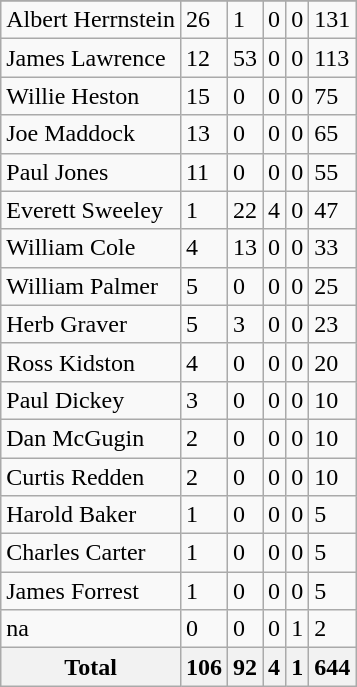<table class="wikitable">
<tr>
</tr>
<tr>
<td>Albert Herrnstein</td>
<td>26</td>
<td>1</td>
<td>0</td>
<td>0</td>
<td>131</td>
</tr>
<tr>
<td>James Lawrence</td>
<td>12</td>
<td>53</td>
<td>0</td>
<td>0</td>
<td>113</td>
</tr>
<tr>
<td>Willie Heston</td>
<td>15</td>
<td>0</td>
<td>0</td>
<td>0</td>
<td>75</td>
</tr>
<tr>
<td>Joe Maddock</td>
<td>13</td>
<td>0</td>
<td>0</td>
<td>0</td>
<td>65</td>
</tr>
<tr>
<td>Paul Jones</td>
<td>11</td>
<td>0</td>
<td>0</td>
<td>0</td>
<td>55</td>
</tr>
<tr>
<td>Everett Sweeley</td>
<td>1</td>
<td>22</td>
<td>4</td>
<td>0</td>
<td>47</td>
</tr>
<tr>
<td>William Cole</td>
<td>4</td>
<td>13</td>
<td>0</td>
<td>0</td>
<td>33</td>
</tr>
<tr>
<td>William Palmer</td>
<td>5</td>
<td>0</td>
<td>0</td>
<td>0</td>
<td>25</td>
</tr>
<tr>
<td>Herb Graver</td>
<td>5</td>
<td>3</td>
<td>0</td>
<td>0</td>
<td>23</td>
</tr>
<tr>
<td>Ross Kidston</td>
<td>4</td>
<td>0</td>
<td>0</td>
<td>0</td>
<td>20</td>
</tr>
<tr>
<td>Paul Dickey</td>
<td>3</td>
<td>0</td>
<td>0</td>
<td>0</td>
<td>10</td>
</tr>
<tr>
<td>Dan McGugin</td>
<td>2</td>
<td>0</td>
<td>0</td>
<td>0</td>
<td>10</td>
</tr>
<tr>
<td>Curtis Redden</td>
<td>2</td>
<td>0</td>
<td>0</td>
<td>0</td>
<td>10</td>
</tr>
<tr>
<td>Harold Baker</td>
<td>1</td>
<td>0</td>
<td>0</td>
<td>0</td>
<td>5</td>
</tr>
<tr>
<td>Charles Carter</td>
<td>1</td>
<td>0</td>
<td>0</td>
<td>0</td>
<td>5</td>
</tr>
<tr>
<td>James Forrest</td>
<td>1</td>
<td>0</td>
<td>0</td>
<td>0</td>
<td>5</td>
</tr>
<tr>
<td>na</td>
<td>0</td>
<td>0</td>
<td>0</td>
<td>1</td>
<td>2</td>
</tr>
<tr>
<th>Total</th>
<th>106</th>
<th>92</th>
<th>4</th>
<th>1</th>
<th>644</th>
</tr>
</table>
